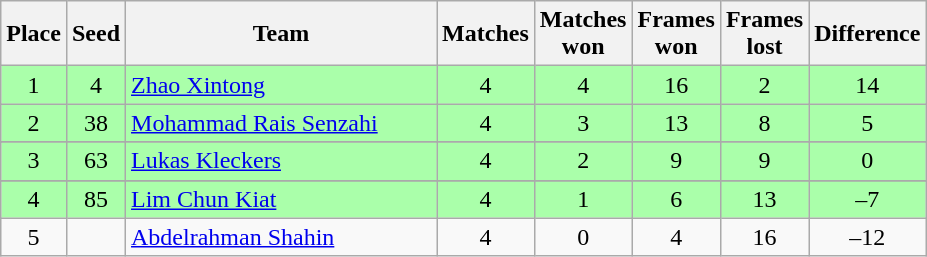<table class="wikitable" style="text-align: center;">
<tr>
<th width=20>Place</th>
<th width=20>Seed</th>
<th width=200>Team</th>
<th width=20>Matches</th>
<th width=20>Matches won</th>
<th width=20>Frames won</th>
<th width=20>Frames lost</th>
<th width=20>Difference</th>
</tr>
<tr style="background:#aaffaa;">
<td>1</td>
<td>4</td>
<td style="text-align:left;"> <a href='#'>Zhao Xintong</a></td>
<td>4</td>
<td>4</td>
<td>16</td>
<td>2</td>
<td>14</td>
</tr>
<tr style="background:#aaffaa;">
<td>2</td>
<td>38</td>
<td style="text-align:left;"> <a href='#'>Mohammad Rais Senzahi</a></td>
<td>4</td>
<td>3</td>
<td>13</td>
<td>8</td>
<td>5</td>
</tr>
<tr>
</tr>
<tr style="background:#aaffaa;">
<td>3</td>
<td>63</td>
<td style="text-align:left;"> <a href='#'>Lukas Kleckers</a></td>
<td>4</td>
<td>2</td>
<td>9</td>
<td>9</td>
<td>0</td>
</tr>
<tr>
</tr>
<tr style="background:#aaffaa;">
<td>4</td>
<td>85</td>
<td style="text-align:left;"> <a href='#'>Lim Chun Kiat</a></td>
<td>4</td>
<td>1</td>
<td>6</td>
<td>13</td>
<td>–7</td>
</tr>
<tr>
<td>5</td>
<td></td>
<td style="text-align:left;"> <a href='#'>Abdelrahman Shahin</a></td>
<td>4</td>
<td>0</td>
<td>4</td>
<td>16</td>
<td>–12</td>
</tr>
</table>
